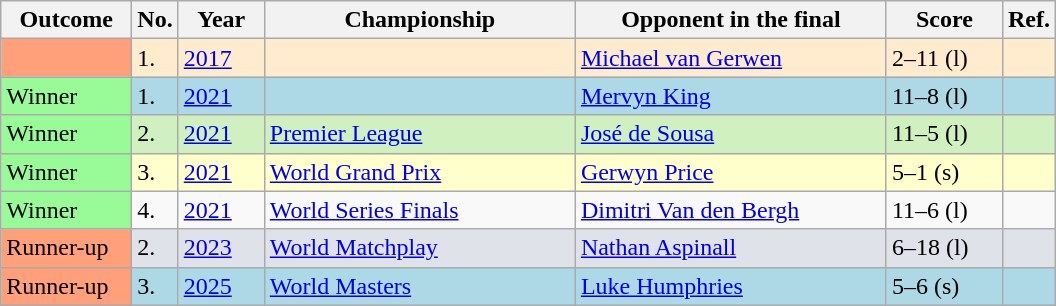<table class="sortable wikitable">
<tr>
<th width="80">Outcome</th>
<th width="20">No.</th>
<th width="50">Year</th>
<th style="width:200px;">Championship</th>
<th style="width:200px;">Opponent in the final</th>
<th width="70">Score</th>
<th width="20">Ref.</th>
</tr>
<tr style="background:#ffebcd;">
<td style="background:#ffa07a;"></td>
<td>1.</td>
<td><a href='#'>2017</a></td>
<td></td>
<td> <a href='#'>Michael van Gerwen</a></td>
<td>2–11 (l)</td>
<td align="center"></td>
</tr>
<tr bgcolor="lightblue">
<td style="background:#98FB98;">Winner</td>
<td>1.</td>
<td><a href='#'>2021</a></td>
<td></td>
<td> <a href='#'>Mervyn King</a></td>
<td>11–8 (l)</td>
<td align="center"></td>
</tr>
<tr bgcolor="d0f0c0">
<td style="background:#98FB98;">Winner</td>
<td>2.</td>
<td><a href='#'>2021</a></td>
<td><a href='#'>Premier League</a></td>
<td> <a href='#'>José de Sousa</a></td>
<td>11–5 (l)</td>
<td style="text-align:center;"></td>
</tr>
<tr bgcolor="#ffc">
<td style="background:#98FB98;">Winner</td>
<td>3.</td>
<td><a href='#'>2021</a></td>
<td><a href='#'>World Grand Prix</a></td>
<td> <a href='#'>Gerwyn Price</a></td>
<td>5–1 (s)</td>
<td style="text-align:center;"></td>
</tr>
<tr>
<td style="background:#98FB98;">Winner</td>
<td>4.</td>
<td><a href='#'>2021</a></td>
<td><a href='#'>World Series Finals</a></td>
<td> <a href='#'>Dimitri Van den Bergh</a></td>
<td>11–6 (l)</td>
<td style="text-align:center;"></td>
</tr>
<tr style="background:#dfe2e9;">
<td style="background:#ffa07a;">Runner-up</td>
<td>2.</td>
<td><a href='#'>2023</a></td>
<td><a href='#'>World Matchplay</a></td>
<td> <a href='#'>Nathan Aspinall</a></td>
<td>6–18 (l)</td>
<td style="text-align:center;"></td>
</tr>
<tr style="background:lightblue;">
<td style="background:#ffa07a;">Runner-up</td>
<td>3.</td>
<td><a href='#'>2025</a></td>
<td><a href='#'>World Masters</a></td>
<td> <a href='#'>Luke Humphries</a></td>
<td>5–6 (s)</td>
<td style="text-align:center;"></td>
</tr>
</table>
